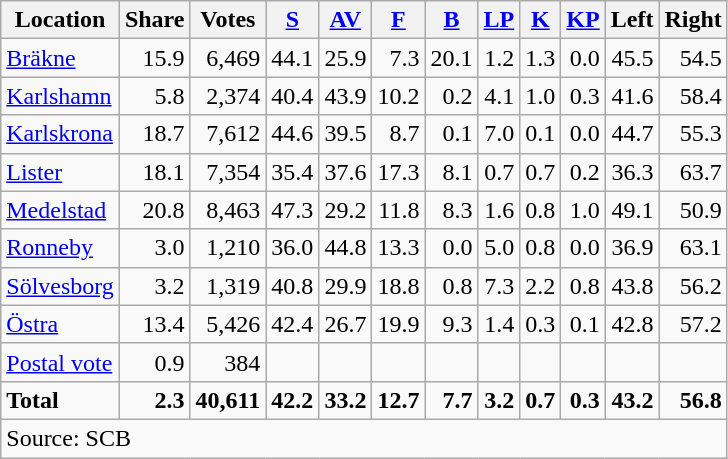<table class="wikitable sortable" style=text-align:right>
<tr>
<th>Location</th>
<th>Share</th>
<th>Votes</th>
<th><a href='#'>S</a></th>
<th><a href='#'>AV</a></th>
<th><a href='#'>F</a></th>
<th><a href='#'>B</a></th>
<th><a href='#'>LP</a></th>
<th><a href='#'>K</a></th>
<th><a href='#'>KP</a></th>
<th>Left</th>
<th>Right</th>
</tr>
<tr>
<td align=left><a href='#'>Bräkne</a></td>
<td>15.9</td>
<td>6,469</td>
<td>44.1</td>
<td>25.9</td>
<td>7.3</td>
<td>20.1</td>
<td>1.2</td>
<td>1.3</td>
<td>0.0</td>
<td>45.5</td>
<td>54.5</td>
</tr>
<tr>
<td align=left><a href='#'>Karlshamn</a></td>
<td>5.8</td>
<td>2,374</td>
<td>40.4</td>
<td>43.9</td>
<td>10.2</td>
<td>0.2</td>
<td>4.1</td>
<td>1.0</td>
<td>0.3</td>
<td>41.6</td>
<td>58.4</td>
</tr>
<tr>
<td align=left><a href='#'>Karlskrona</a></td>
<td>18.7</td>
<td>7,612</td>
<td>44.6</td>
<td>39.5</td>
<td>8.7</td>
<td>0.1</td>
<td>7.0</td>
<td>0.1</td>
<td>0.0</td>
<td>44.7</td>
<td>55.3</td>
</tr>
<tr>
<td align=left><a href='#'>Lister</a></td>
<td>18.1</td>
<td>7,354</td>
<td>35.4</td>
<td>37.6</td>
<td>17.3</td>
<td>8.1</td>
<td>0.7</td>
<td>0.7</td>
<td>0.2</td>
<td>36.3</td>
<td>63.7</td>
</tr>
<tr>
<td align=left><a href='#'>Medelstad</a></td>
<td>20.8</td>
<td>8,463</td>
<td>47.3</td>
<td>29.2</td>
<td>11.8</td>
<td>8.3</td>
<td>1.6</td>
<td>0.8</td>
<td>1.0</td>
<td>49.1</td>
<td>50.9</td>
</tr>
<tr>
<td align=left><a href='#'>Ronneby</a></td>
<td>3.0</td>
<td>1,210</td>
<td>36.0</td>
<td>44.8</td>
<td>13.3</td>
<td>0.0</td>
<td>5.0</td>
<td>0.8</td>
<td>0.0</td>
<td>36.9</td>
<td>63.1</td>
</tr>
<tr>
<td align=left><a href='#'>Sölvesborg</a></td>
<td>3.2</td>
<td>1,319</td>
<td>40.8</td>
<td>29.9</td>
<td>18.8</td>
<td>0.8</td>
<td>7.3</td>
<td>2.2</td>
<td>0.8</td>
<td>43.8</td>
<td>56.2</td>
</tr>
<tr>
<td align=left><a href='#'>Östra</a></td>
<td>13.4</td>
<td>5,426</td>
<td>42.4</td>
<td>26.7</td>
<td>19.9</td>
<td>9.3</td>
<td>1.4</td>
<td>0.3</td>
<td>0.1</td>
<td>42.8</td>
<td>57.2</td>
</tr>
<tr>
<td align=left><a href='#'>Postal vote</a></td>
<td>0.9</td>
<td>384</td>
<td></td>
<td></td>
<td></td>
<td></td>
<td></td>
<td></td>
<td></td>
<td></td>
<td></td>
</tr>
<tr>
<td align=left><strong>Total</strong></td>
<td><strong>2.3</strong></td>
<td><strong>40,611</strong></td>
<td><strong>42.2</strong></td>
<td><strong>33.2</strong></td>
<td><strong>12.7</strong></td>
<td><strong>7.7</strong></td>
<td><strong>3.2</strong></td>
<td><strong>0.7</strong></td>
<td><strong>0.3</strong></td>
<td><strong>43.2</strong></td>
<td><strong>56.8</strong></td>
</tr>
<tr>
<td align=left colspan=12>Source: SCB </td>
</tr>
</table>
